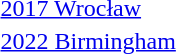<table>
<tr>
<td><a href='#'>2017 Wrocław</a><br></td>
<td></td>
<td></td>
<td></td>
</tr>
<tr>
<td><a href='#'>2022 Birmingham</a><br></td>
<td></td>
<td></td>
<td></td>
</tr>
</table>
